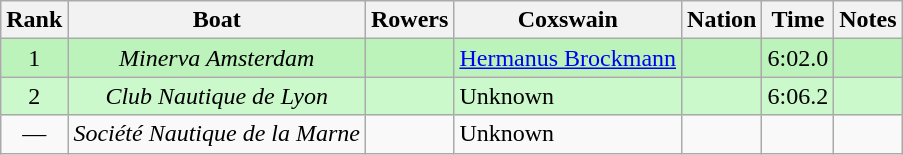<table class="wikitable sortable" style="text-align:center">
<tr>
<th>Rank</th>
<th>Boat</th>
<th>Rowers</th>
<th>Coxswain</th>
<th>Nation</th>
<th>Time</th>
<th>Notes</th>
</tr>
<tr bgcolor=bbf3bb>
<td>1</td>
<td><em>Minerva Amsterdam</em></td>
<td align=left></td>
<td align=left><a href='#'>Hermanus Brockmann</a></td>
<td align=left></td>
<td>6:02.0</td>
<td></td>
</tr>
<tr bgcolor=ccf9cc>
<td>2</td>
<td><em>Club Nautique de Lyon</em></td>
<td align=left></td>
<td align=left>Unknown</td>
<td align=left></td>
<td>6:06.2</td>
<td></td>
</tr>
<tr>
<td data-sort-value=3>—</td>
<td><em>Société Nautique de la Marne</em></td>
<td align=left></td>
<td align=left>Unknown</td>
<td align=left></td>
<td data-sort-value=9:99.9></td>
<td></td>
</tr>
</table>
